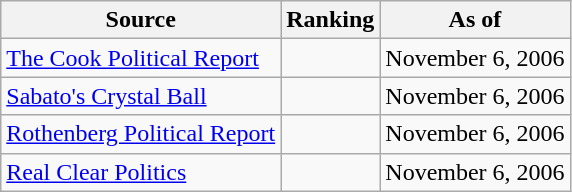<table class="wikitable" style="text-align:center">
<tr>
<th>Source</th>
<th>Ranking</th>
<th>As of</th>
</tr>
<tr>
<td align=left><a href='#'>The Cook Political Report</a></td>
<td></td>
<td>November 6, 2006</td>
</tr>
<tr>
<td align=left><a href='#'>Sabato's Crystal Ball</a></td>
<td></td>
<td>November 6, 2006</td>
</tr>
<tr>
<td align=left><a href='#'>Rothenberg Political Report</a></td>
<td></td>
<td>November 6, 2006</td>
</tr>
<tr>
<td align=left><a href='#'>Real Clear Politics</a></td>
<td></td>
<td>November 6, 2006</td>
</tr>
</table>
